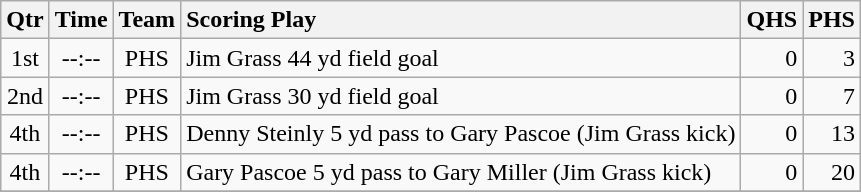<table class="wikitable">
<tr>
<th style="text-align: center;">Qtr</th>
<th style="text-align: center;">Time</th>
<th style="text-align: center;">Team</th>
<th style="text-align: left;">Scoring Play</th>
<th style="text-align: right;">QHS</th>
<th style="text-align: right;">PHS</th>
</tr>
<tr>
<td style="text-align: center;">1st</td>
<td style="text-align: center;">--:--</td>
<td style="text-align: center;">PHS</td>
<td style="text-align: left;">Jim Grass 44 yd field goal</td>
<td style="text-align: right;">0</td>
<td style="text-align: right;">3</td>
</tr>
<tr>
<td style="text-align: center;">2nd</td>
<td style="text-align: center;">--:--</td>
<td style="text-align: center;">PHS</td>
<td style="text-align: left;">Jim Grass 30 yd field goal</td>
<td style="text-align: right;">0</td>
<td style="text-align: right;">7</td>
</tr>
<tr>
<td style="text-align: center;">4th</td>
<td style="text-align: center;">--:--</td>
<td style="text-align: center;">PHS</td>
<td style="text-align: left;">Denny Steinly 5 yd pass to Gary Pascoe (Jim Grass kick)</td>
<td style="text-align: right;">0</td>
<td style="text-align: right;">13</td>
</tr>
<tr>
<td style="text-align: center;">4th</td>
<td style="text-align: center;">--:--</td>
<td style="text-align: center;">PHS</td>
<td style="text-align: left;">Gary Pascoe 5 yd pass to Gary Miller (Jim Grass kick)</td>
<td style="text-align: right;">0</td>
<td style="text-align: right;">20</td>
</tr>
<tr>
</tr>
</table>
